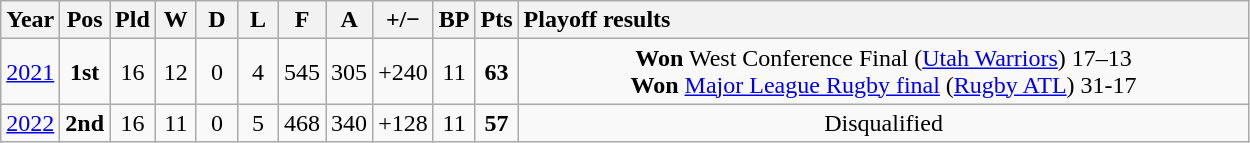<table class="wikitable" style="text-align:center;">
<tr border=1 cellpadding=5 cellspacing=0>
<th style="width:20px;">Year</th>
<th style="width:20px;">Pos</th>
<th style="width:20px;">Pld</th>
<th style="width:20px;">W</th>
<th style="width:20px;">D</th>
<th style="width:20px;">L</th>
<th style="width:20px;">F</th>
<th style="width:20px;">A</th>
<th style="width:25px;">+/−</th>
<th style="width:20px;">BP</th>
<th style="width:20px;">Pts</th>
<th style="width:30em; text-align:left;"> Playoff results</th>
</tr>
<tr>
<td><a href='#'>2021</a></td>
<td><strong>1st</strong></td>
<td>16</td>
<td>12</td>
<td>0</td>
<td>4</td>
<td>545</td>
<td>305</td>
<td>+240</td>
<td>11</td>
<td><strong>63</strong></td>
<td><strong>Won</strong> West Conference Final (<a href='#'>Utah Warriors</a>) 17–13<br> <strong>Won</strong> <a href='#'>Major League Rugby final</a> (<a href='#'>Rugby ATL</a>) 31-17</td>
</tr>
<tr>
<td><a href='#'>2022</a></td>
<td><strong>2nd</strong></td>
<td>16</td>
<td>11</td>
<td>0</td>
<td>5</td>
<td>468</td>
<td>340</td>
<td>+128</td>
<td>11</td>
<td><strong>57</strong></td>
<td>Disqualified </td>
</tr>
</table>
